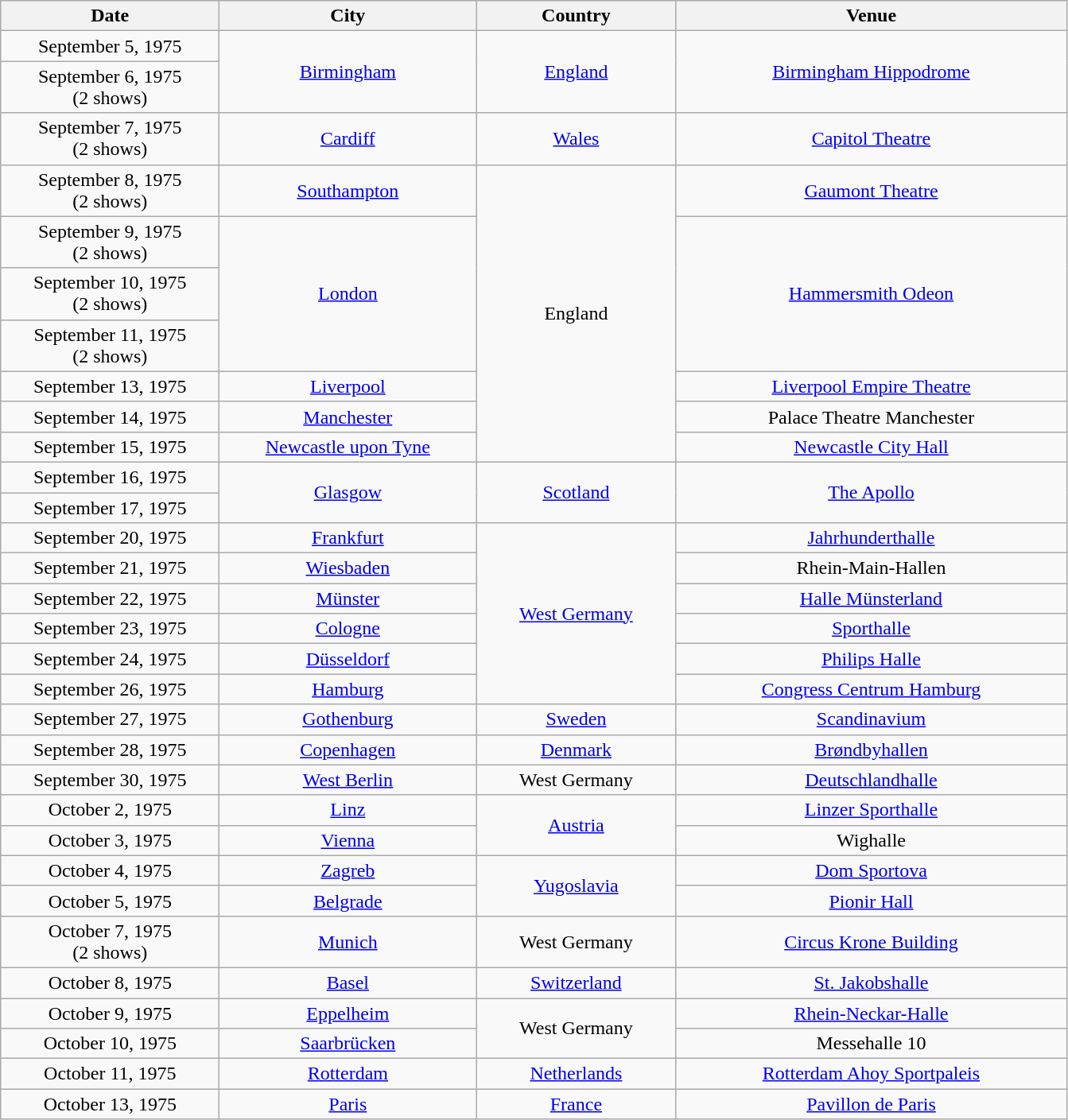<table class="wikitable sortable plainrowheaders" style="text-align:center;">
<tr>
<th scope="col" style="width:11em;">Date</th>
<th scope="col" style="width:13em;">City</th>
<th scope="col" style="width:10em;">Country</th>
<th scope="col" style="width:20em;">Venue</th>
</tr>
<tr>
<td>September 5, 1975</td>
<td rowspan="2"><a href='#'>Birmingham</a></td>
<td rowspan="2"><a href='#'>England</a></td>
<td rowspan="2"><a href='#'>Birmingham Hippodrome</a></td>
</tr>
<tr>
<td>September 6, 1975<br>(2 shows)</td>
</tr>
<tr>
<td>September 7, 1975<br>(2 shows)</td>
<td><a href='#'>Cardiff</a></td>
<td><a href='#'>Wales</a></td>
<td><a href='#'>Capitol Theatre</a></td>
</tr>
<tr>
<td>September 8, 1975<br>(2 shows)</td>
<td><a href='#'>Southampton</a></td>
<td rowspan="7">England</td>
<td><a href='#'>Gaumont Theatre</a></td>
</tr>
<tr>
<td>September 9, 1975<br>(2 shows)</td>
<td rowspan="3"><a href='#'>London</a></td>
<td rowspan="3"><a href='#'>Hammersmith Odeon</a></td>
</tr>
<tr>
<td>September 10, 1975<br>(2 shows)</td>
</tr>
<tr>
<td>September 11, 1975<br>(2 shows)</td>
</tr>
<tr>
<td>September 13, 1975</td>
<td><a href='#'>Liverpool</a></td>
<td><a href='#'>Liverpool Empire Theatre</a></td>
</tr>
<tr>
<td>September 14, 1975</td>
<td><a href='#'>Manchester</a></td>
<td>Palace Theatre Manchester</td>
</tr>
<tr>
<td>September 15, 1975</td>
<td><a href='#'>Newcastle upon Tyne</a></td>
<td><a href='#'>Newcastle City Hall</a></td>
</tr>
<tr>
<td>September 16, 1975</td>
<td rowspan="2"><a href='#'>Glasgow</a></td>
<td rowspan="2"><a href='#'>Scotland</a></td>
<td rowspan="2"><a href='#'>The Apollo</a></td>
</tr>
<tr>
<td>September 17, 1975</td>
</tr>
<tr>
<td>September 20, 1975</td>
<td><a href='#'>Frankfurt</a></td>
<td rowspan="6"><a href='#'>West Germany</a></td>
<td><a href='#'>Jahrhunderthalle</a></td>
</tr>
<tr>
<td>September 21, 1975</td>
<td><a href='#'>Wiesbaden</a></td>
<td>Rhein-Main-Hallen</td>
</tr>
<tr>
<td>September 22, 1975</td>
<td><a href='#'>Münster</a></td>
<td><a href='#'>Halle Münsterland</a></td>
</tr>
<tr>
<td>September 23, 1975</td>
<td><a href='#'>Cologne</a></td>
<td><a href='#'>Sporthalle</a></td>
</tr>
<tr>
<td>September 24, 1975</td>
<td><a href='#'>Düsseldorf</a></td>
<td><a href='#'>Philips Halle</a></td>
</tr>
<tr>
<td>September 26, 1975</td>
<td><a href='#'>Hamburg</a></td>
<td><a href='#'>Congress Centrum Hamburg</a></td>
</tr>
<tr>
<td>September 27, 1975</td>
<td><a href='#'>Gothenburg</a></td>
<td><a href='#'>Sweden</a></td>
<td><a href='#'>Scandinavium</a></td>
</tr>
<tr>
<td>September 28, 1975</td>
<td><a href='#'>Copenhagen</a></td>
<td><a href='#'>Denmark</a></td>
<td><a href='#'>Brøndbyhallen</a></td>
</tr>
<tr>
<td>September 30, 1975</td>
<td><a href='#'>West Berlin</a></td>
<td>West Germany</td>
<td><a href='#'>Deutschlandhalle</a></td>
</tr>
<tr>
<td>October 2, 1975</td>
<td><a href='#'>Linz</a></td>
<td rowspan="2"><a href='#'>Austria</a></td>
<td><a href='#'>Linzer Sporthalle</a></td>
</tr>
<tr>
<td>October 3, 1975</td>
<td><a href='#'>Vienna</a></td>
<td>Wighalle</td>
</tr>
<tr>
<td>October 4, 1975</td>
<td><a href='#'>Zagreb</a></td>
<td rowspan="2"><a href='#'>Yugoslavia</a></td>
<td><a href='#'>Dom Sportova</a></td>
</tr>
<tr>
<td>October 5, 1975</td>
<td><a href='#'>Belgrade</a></td>
<td><a href='#'>Pionir Hall</a></td>
</tr>
<tr>
<td>October 7, 1975<br>(2 shows)</td>
<td><a href='#'>Munich</a></td>
<td>West Germany</td>
<td><a href='#'>Circus Krone Building</a></td>
</tr>
<tr>
<td>October 8, 1975</td>
<td><a href='#'>Basel</a></td>
<td><a href='#'>Switzerland</a></td>
<td><a href='#'>St. Jakobshalle</a></td>
</tr>
<tr>
<td>October 9, 1975</td>
<td><a href='#'>Eppelheim</a></td>
<td rowspan="2">West Germany</td>
<td><a href='#'>Rhein-Neckar-Halle</a></td>
</tr>
<tr>
<td>October 10, 1975</td>
<td><a href='#'>Saarbrücken</a></td>
<td>Messehalle 10</td>
</tr>
<tr>
<td>October 11, 1975</td>
<td><a href='#'>Rotterdam</a></td>
<td><a href='#'>Netherlands</a></td>
<td><a href='#'>Rotterdam Ahoy Sportpaleis</a></td>
</tr>
<tr>
<td>October 13, 1975</td>
<td><a href='#'>Paris</a></td>
<td><a href='#'>France</a></td>
<td><a href='#'>Pavillon de Paris</a></td>
</tr>
</table>
